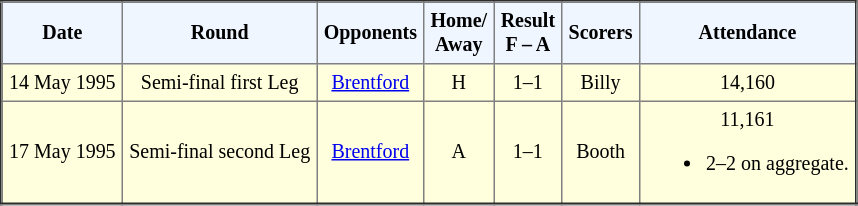<table border="2" cellpadding="4" style="border-collapse:collapse; text-align:center; font-size:smaller;">
<tr style="background:#f0f6ff;">
<th><strong>Date</strong></th>
<th><strong>Round</strong></th>
<th><strong>Opponents</strong></th>
<th><strong>Home/<br>Away</strong></th>
<th><strong>Result<br>F – A</strong></th>
<th><strong>Scorers</strong></th>
<th><strong>Attendance</strong></th>
</tr>
<tr bgcolor="#ffffdd">
<td>14 May 1995</td>
<td>Semi-final first Leg</td>
<td><a href='#'>Brentford</a></td>
<td>H</td>
<td>1–1</td>
<td>Billy</td>
<td>14,160</td>
</tr>
<tr bgcolor="#ffffdd">
<td>17 May 1995</td>
<td>Semi-final second Leg</td>
<td><a href='#'>Brentford</a></td>
<td>A</td>
<td>1–1</td>
<td>Booth</td>
<td>11,161<br><ul><li>2–2 on aggregate.</li></ul></td>
</tr>
</table>
